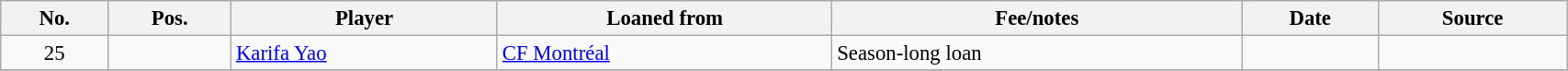<table class="wikitable sortable" style="width:90%; text-align:center; font-size:95%; text-align:left;">
<tr>
<th>No.</th>
<th>Pos.</th>
<th>Player</th>
<th>Loaned from</th>
<th>Fee/notes</th>
<th>Date</th>
<th>Source</th>
</tr>
<tr>
<td align=center>25</td>
<td align=center></td>
<td align=Yao, Karifa> <a href='#'>Karifa Yao</a></td>
<td> <a href='#'>CF Montréal</a></td>
<td>Season-long loan</td>
<td></td>
<td></td>
</tr>
<tr>
</tr>
</table>
